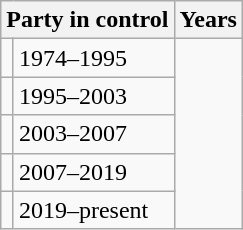<table class="wikitable">
<tr>
<th colspan="2">Party in control</th>
<th>Years</th>
</tr>
<tr>
<td></td>
<td>1974–1995</td>
</tr>
<tr>
<td></td>
<td>1995–2003</td>
</tr>
<tr>
<td></td>
<td>2003–2007</td>
</tr>
<tr>
<td></td>
<td>2007–2019</td>
</tr>
<tr>
<td></td>
<td>2019–present</td>
</tr>
</table>
